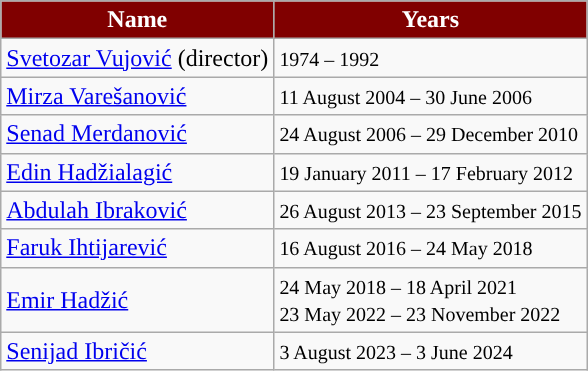<table class="wikitable">
<tr>
<th style="color:#FFFFFF;background:#800000;">Name</th>
<th style="color:#FFFFFF;background:#800000;">Years</th>
</tr>
<tr>
<td><a href='#'>Svetozar Vujović</a> (director)</td>
<td><small>1974 – 1992</small></td>
</tr>
<tr>
<td><a href='#'>Mirza Varešanović</a></td>
<td><small>11 August 2004 – 30 June 2006</small></td>
</tr>
<tr>
<td><a href='#'>Senad Merdanović</a></td>
<td><small>24 August 2006 – 29 December 2010</small></td>
</tr>
<tr>
<td><a href='#'>Edin Hadžialagić</a></td>
<td><small>19 January 2011 – 17 February 2012</small></td>
</tr>
<tr>
<td><a href='#'>Abdulah Ibraković</a></td>
<td><small>26 August 2013 – 23 September 2015</small></td>
</tr>
<tr>
<td><a href='#'>Faruk Ihtijarević</a></td>
<td><small>16 August 2016 – 24 May 2018 </small></td>
</tr>
<tr>
<td><a href='#'>Emir Hadžić</a></td>
<td><small>24 May 2018 – 18 April 2021</small><br><small>23 May 2022 – 23 November 2022</small></td>
</tr>
<tr>
<td><a href='#'>Senijad Ibričić</a></td>
<td><small>3 August 2023 – 3 June 2024</small></td>
</tr>
</table>
